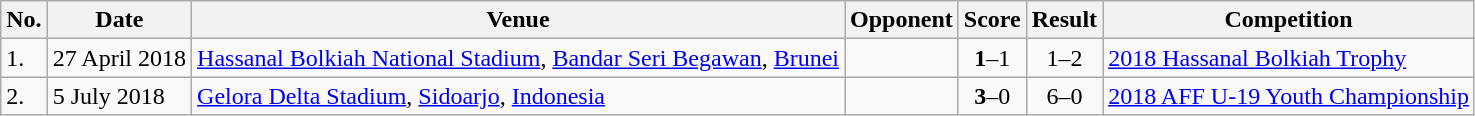<table class="wikitable">
<tr>
<th>No.</th>
<th>Date</th>
<th>Venue</th>
<th>Opponent</th>
<th>Score</th>
<th>Result</th>
<th>Competition</th>
</tr>
<tr>
<td>1.</td>
<td>27 April 2018</td>
<td><a href='#'>Hassanal Bolkiah National Stadium</a>, <a href='#'>Bandar Seri Begawan</a>, <a href='#'>Brunei</a></td>
<td></td>
<td align=center><strong>1</strong>–1</td>
<td align=center>1–2</td>
<td><a href='#'>2018 Hassanal Bolkiah Trophy</a></td>
</tr>
<tr>
<td>2.</td>
<td>5 July 2018</td>
<td><a href='#'>Gelora Delta Stadium</a>, <a href='#'>Sidoarjo</a>, <a href='#'>Indonesia</a></td>
<td></td>
<td align=center><strong>3</strong>–0</td>
<td align=center>6–0</td>
<td><a href='#'>2018 AFF U-19 Youth Championship</a></td>
</tr>
</table>
